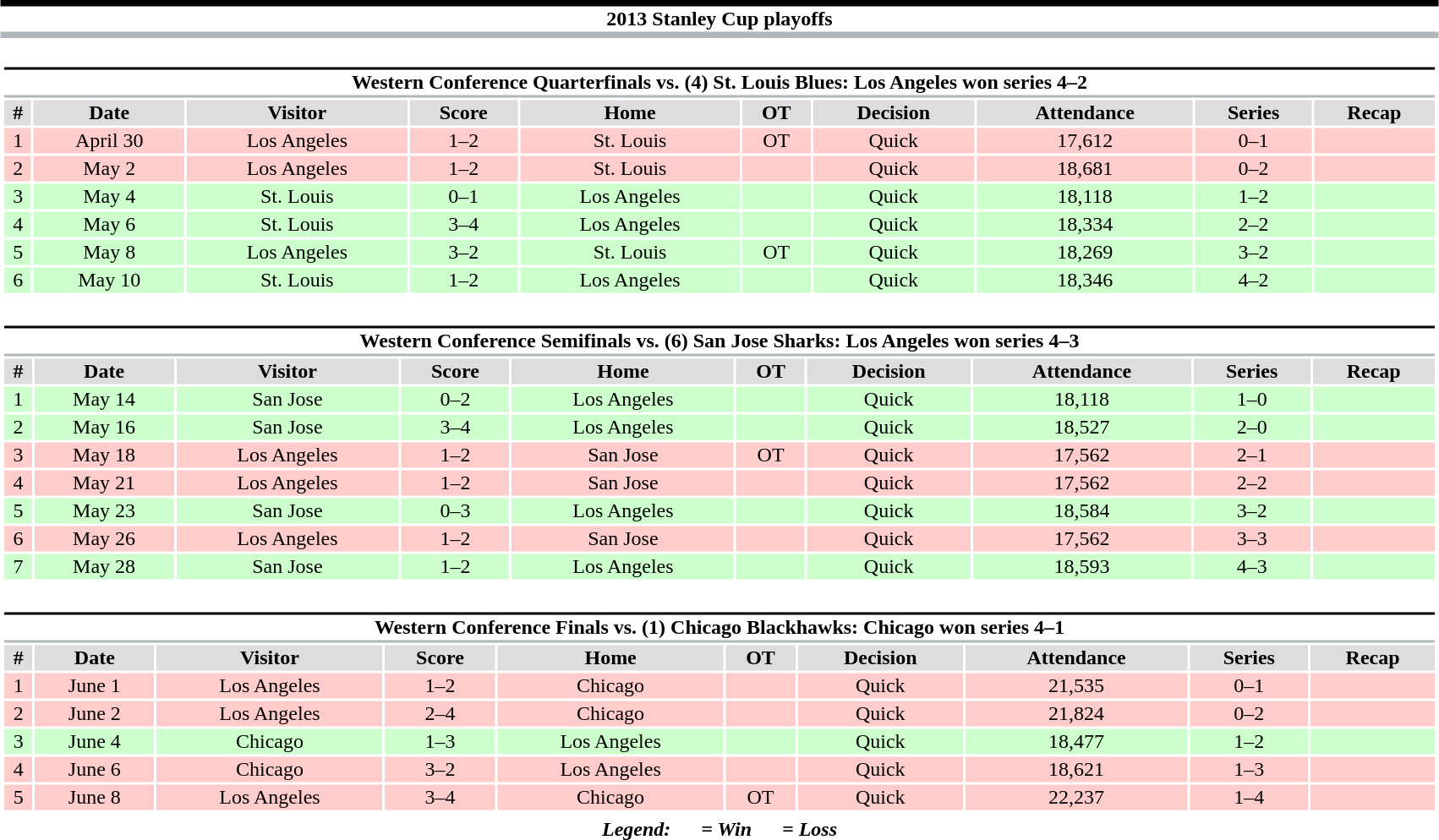<table class="toccolours"  style="width:90%; clear:both; margin:1.5em auto; text-align:center;">
<tr>
<th colspan=11 style="background:#FFFFFF; border-top:#000000 5px solid; border-bottom:#AFB7BA 5px solid;">2013 Stanley Cup playoffs</th>
</tr>
<tr>
<td colspan=10><br><table class="toccolours collapsible collapsed" style="width:100%;">
<tr>
<th colspan="11" style="background:#fff; border-top:#000000 2px solid; border-bottom:#AFB7BA 2px solid;">Western Conference Quarterfinals vs. (4) St. Louis Blues: Los Angeles won series 4–2</th>
</tr>
<tr style="text-align:center; background:#ddd;">
<th>#</th>
<th>Date</th>
<th>Visitor</th>
<th>Score</th>
<th>Home</th>
<th>OT</th>
<th>Decision</th>
<th>Attendance</th>
<th>Series</th>
<th>Recap</th>
</tr>
<tr style="text-align:center; background:#fcc;">
<td>1</td>
<td>April 30</td>
<td>Los Angeles</td>
<td>1–2</td>
<td>St. Louis</td>
<td>OT</td>
<td>Quick</td>
<td>17,612</td>
<td>0–1</td>
<td></td>
</tr>
<tr style="text-align:center; background:#fcc;">
<td>2</td>
<td>May 2</td>
<td>Los Angeles</td>
<td>1–2</td>
<td>St. Louis</td>
<td></td>
<td>Quick</td>
<td>18,681</td>
<td>0–2</td>
<td></td>
</tr>
<tr style="text-align:center; background:#cfc;">
<td>3</td>
<td>May 4</td>
<td>St. Louis</td>
<td>0–1</td>
<td>Los Angeles</td>
<td></td>
<td>Quick</td>
<td>18,118</td>
<td>1–2</td>
<td></td>
</tr>
<tr style="text-align:center; background:#cfc;">
<td>4</td>
<td>May 6</td>
<td>St. Louis</td>
<td>3–4</td>
<td>Los Angeles</td>
<td></td>
<td>Quick</td>
<td>18,334</td>
<td>2–2</td>
<td></td>
</tr>
<tr style="text-align:center; background:#cfc;">
<td>5</td>
<td>May 8</td>
<td>Los Angeles</td>
<td>3–2</td>
<td>St. Louis</td>
<td>OT</td>
<td>Quick</td>
<td>18,269</td>
<td>3–2</td>
<td></td>
</tr>
<tr style="text-align:center; background:#cfc;">
<td>6</td>
<td>May 10</td>
<td>St. Louis</td>
<td>1–2</td>
<td>Los Angeles</td>
<td></td>
<td>Quick</td>
<td>18,346</td>
<td>4–2</td>
<td></td>
</tr>
</table>
</td>
</tr>
<tr>
<td colspan=10><br><table class="toccolours collapsible collapsed" style="width:100%;">
<tr>
<th colspan="11" style="background:#fff; border-top:#000000 2px solid; border-bottom:#AFB7BA 2px solid;">Western Conference Semifinals vs. (6) San Jose Sharks: Los Angeles won series 4–3</th>
</tr>
<tr style="text-align:center; background:#ddd;">
<th>#</th>
<th>Date</th>
<th>Visitor</th>
<th>Score</th>
<th>Home</th>
<th>OT</th>
<th>Decision</th>
<th>Attendance</th>
<th>Series</th>
<th>Recap</th>
</tr>
<tr style="text-align:center; background:#cfc;">
<td>1</td>
<td>May 14</td>
<td>San Jose</td>
<td>0–2</td>
<td>Los Angeles</td>
<td></td>
<td>Quick</td>
<td>18,118</td>
<td>1–0</td>
<td></td>
</tr>
<tr style="text-align:center; background:#cfc;">
<td>2</td>
<td>May 16</td>
<td>San Jose</td>
<td>3–4</td>
<td>Los Angeles</td>
<td></td>
<td>Quick</td>
<td>18,527</td>
<td>2–0</td>
<td></td>
</tr>
<tr style="text-align:center; background:#fcc;">
<td>3</td>
<td>May 18</td>
<td>Los Angeles</td>
<td>1–2</td>
<td>San Jose</td>
<td>OT</td>
<td>Quick</td>
<td>17,562</td>
<td>2–1</td>
<td></td>
</tr>
<tr style="text-align:center; background:#fcc;">
<td>4</td>
<td>May 21</td>
<td>Los Angeles</td>
<td>1–2</td>
<td>San Jose</td>
<td></td>
<td>Quick</td>
<td>17,562</td>
<td>2–2</td>
<td></td>
</tr>
<tr style="text-align:center; background:#cfc;">
<td>5</td>
<td>May 23</td>
<td>San Jose</td>
<td>0–3</td>
<td>Los Angeles</td>
<td></td>
<td>Quick</td>
<td>18,584</td>
<td>3–2</td>
<td></td>
</tr>
<tr style="text-align:center; background:#fcc;">
<td>6</td>
<td>May 26</td>
<td>Los Angeles</td>
<td>1–2</td>
<td>San Jose</td>
<td></td>
<td>Quick</td>
<td>17,562</td>
<td>3–3</td>
<td></td>
</tr>
<tr style="text-align:center; background:#cfc;">
<td>7</td>
<td>May 28</td>
<td>San Jose</td>
<td>1–2</td>
<td>Los Angeles</td>
<td></td>
<td>Quick</td>
<td>18,593</td>
<td>4–3</td>
<td></td>
</tr>
</table>
</td>
</tr>
<tr>
<td colspan=10><br><table class="toccolours collapsible collapsed" style="width:100%;">
<tr>
<th colspan="11" style="background:#fff; border-top:#000000 2px solid; border-bottom:#AFB7BA 2px solid;">Western Conference Finals vs. (1) Chicago Blackhawks: Chicago won series 4–1</th>
</tr>
<tr style="text-align:center; background:#ddd;">
<th>#</th>
<th>Date</th>
<th>Visitor</th>
<th>Score</th>
<th>Home</th>
<th>OT</th>
<th>Decision</th>
<th>Attendance</th>
<th>Series</th>
<th>Recap</th>
</tr>
<tr style="text-align:center; background:#fcc;">
<td>1</td>
<td>June 1</td>
<td>Los Angeles</td>
<td>1–2</td>
<td>Chicago</td>
<td></td>
<td>Quick</td>
<td>21,535</td>
<td>0–1</td>
<td></td>
</tr>
<tr style="text-align:center; background:#fcc;">
<td>2</td>
<td>June 2</td>
<td>Los Angeles</td>
<td>2–4</td>
<td>Chicago</td>
<td></td>
<td>Quick</td>
<td>21,824</td>
<td>0–2</td>
<td></td>
</tr>
<tr style="text-align:center; background:#cfc;">
<td>3</td>
<td>June 4</td>
<td>Chicago</td>
<td>1–3</td>
<td>Los Angeles</td>
<td></td>
<td>Quick</td>
<td>18,477</td>
<td>1–2</td>
<td></td>
</tr>
<tr style="text-align:center; background:#fcc;">
<td>4</td>
<td>June 6</td>
<td>Chicago</td>
<td>3–2</td>
<td>Los Angeles</td>
<td></td>
<td>Quick</td>
<td>18,621</td>
<td>1–3</td>
<td></td>
</tr>
<tr style="text-align:center; background:#fcc;">
<td>5</td>
<td>June 8</td>
<td>Los Angeles</td>
<td>3–4</td>
<td>Chicago</td>
<td>OT</td>
<td>Quick</td>
<td>22,237</td>
<td>1–4</td>
<td></td>
</tr>
</table>
</td>
</tr>
<tr>
<th colspan=11><em>Legend:       = Win       = Loss</em></th>
</tr>
</table>
